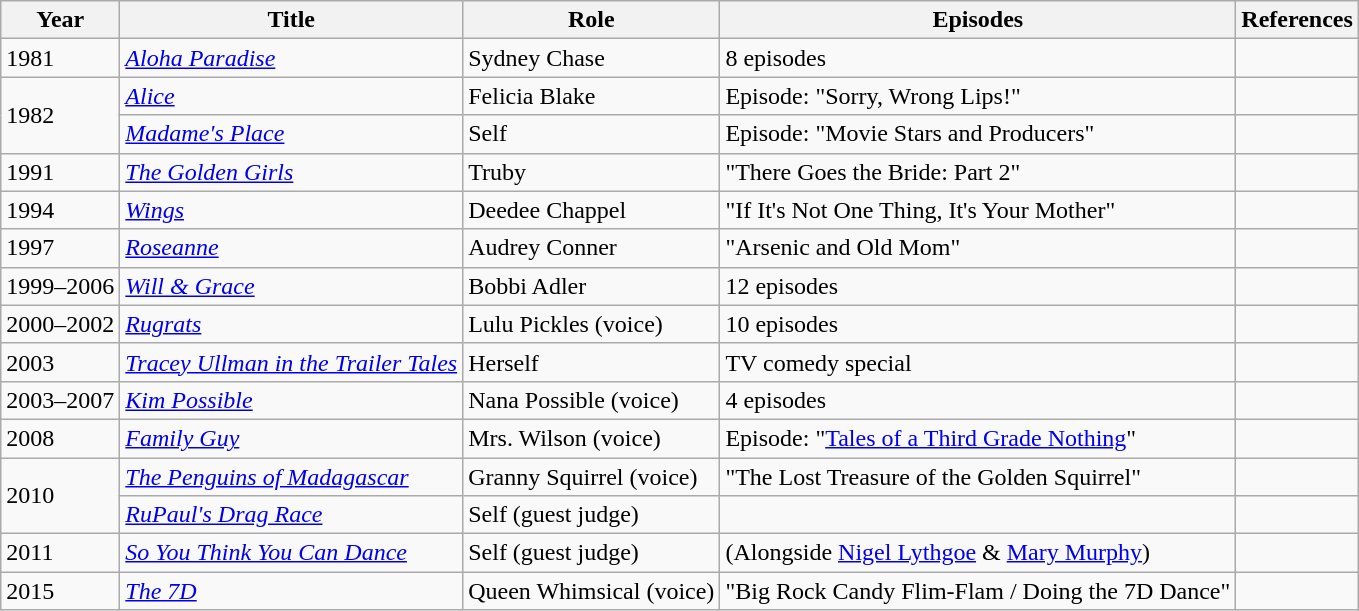<table class="wikitable sortable">
<tr>
<th>Year</th>
<th>Title</th>
<th>Role</th>
<th class="unsortable">Episodes</th>
<th class="unsortable">References</th>
</tr>
<tr>
<td>1981</td>
<td><em><a href='#'>Aloha Paradise</a></em></td>
<td>Sydney Chase</td>
<td>8 episodes</td>
<td></td>
</tr>
<tr>
<td rowspan=2>1982</td>
<td><em><a href='#'>Alice</a></em></td>
<td>Felicia Blake</td>
<td>Episode: "Sorry, Wrong Lips!"</td>
<td></td>
</tr>
<tr>
<td><em><a href='#'>Madame's Place</a></em></td>
<td>Self</td>
<td>Episode: "Movie Stars and Producers"</td>
<td></td>
</tr>
<tr>
<td>1991</td>
<td><em><a href='#'>The Golden Girls</a></em></td>
<td>Truby</td>
<td>"There Goes the Bride: Part 2"</td>
<td></td>
</tr>
<tr>
<td>1994</td>
<td><em><a href='#'>Wings</a></em></td>
<td>Deedee Chappel</td>
<td>"If It's Not One Thing, It's Your Mother"</td>
<td></td>
</tr>
<tr>
<td>1997</td>
<td><em><a href='#'>Roseanne</a></em></td>
<td>Audrey Conner</td>
<td>"Arsenic and Old Mom"</td>
<td></td>
</tr>
<tr>
<td>1999–2006</td>
<td><em><a href='#'>Will & Grace</a></em></td>
<td>Bobbi Adler</td>
<td>12 episodes</td>
<td></td>
</tr>
<tr>
<td>2000–2002</td>
<td><em><a href='#'>Rugrats</a></em></td>
<td>Lulu Pickles (voice)</td>
<td>10 episodes</td>
<td></td>
</tr>
<tr>
<td>2003</td>
<td><em><a href='#'>Tracey Ullman in the Trailer Tales</a></em></td>
<td>Herself</td>
<td>TV comedy special</td>
<td></td>
</tr>
<tr>
<td>2003–2007</td>
<td><em><a href='#'>Kim Possible</a></em></td>
<td>Nana Possible (voice)</td>
<td>4 episodes</td>
<td></td>
</tr>
<tr>
<td>2008</td>
<td><em><a href='#'>Family Guy</a> </em></td>
<td>Mrs. Wilson (voice)</td>
<td>Episode: "<a href='#'>Tales of a Third Grade Nothing</a>"</td>
<td></td>
</tr>
<tr>
<td rowspan=2>2010</td>
<td><em><a href='#'>The Penguins of Madagascar</a></em></td>
<td>Granny Squirrel (voice)</td>
<td>"The Lost Treasure of the Golden Squirrel"</td>
<td></td>
</tr>
<tr>
<td><em><a href='#'>RuPaul's Drag Race</a></em></td>
<td>Self (guest judge)</td>
<td></td>
<td></td>
</tr>
<tr>
<td>2011</td>
<td><em><a href='#'>So You Think You Can Dance</a></em></td>
<td>Self (guest judge)</td>
<td>(Alongside <a href='#'>Nigel Lythgoe</a> & <a href='#'>Mary Murphy</a>)</td>
<td></td>
</tr>
<tr>
<td>2015</td>
<td><em><a href='#'>The 7D</a></em></td>
<td>Queen Whimsical (voice)</td>
<td>"Big Rock Candy Flim-Flam / Doing the 7D Dance"</td>
<td></td>
</tr>
</table>
